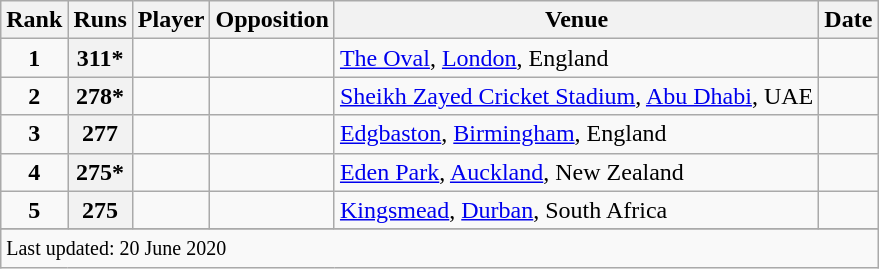<table class="wikitable plainrowheaders sortable">
<tr>
<th scope=col>Rank</th>
<th scope=col>Runs</th>
<th scope=col>Player</th>
<th scope=col>Opposition</th>
<th scope=col>Venue</th>
<th scope=col>Date</th>
</tr>
<tr>
<td align=center><strong>1</strong></td>
<th scope=row style=text-align:center;>311*</th>
<td></td>
<td></td>
<td><a href='#'>The Oval</a>, <a href='#'>London</a>, England</td>
<td></td>
</tr>
<tr>
<td align=center><strong>2</strong></td>
<th scope=row style=text-align:center;>278*</th>
<td></td>
<td></td>
<td><a href='#'>Sheikh Zayed Cricket Stadium</a>, <a href='#'>Abu Dhabi</a>, UAE</td>
<td></td>
</tr>
<tr>
<td align=center><strong>3</strong></td>
<th scope=row style=text-align:center;>277</th>
<td></td>
<td></td>
<td><a href='#'>Edgbaston</a>, <a href='#'>Birmingham</a>, England</td>
<td></td>
</tr>
<tr>
<td align=center><strong>4</strong></td>
<th scope=row style=text-align:center;>275*</th>
<td></td>
<td></td>
<td><a href='#'>Eden Park</a>, <a href='#'>Auckland</a>, New Zealand</td>
<td></td>
</tr>
<tr>
<td align=center><strong>5</strong></td>
<th scope=row style=text-align:center;>275</th>
<td></td>
<td></td>
<td><a href='#'>Kingsmead</a>, <a href='#'>Durban</a>, South Africa</td>
<td></td>
</tr>
<tr>
</tr>
<tr class=sortbottom>
<td colspan=6><small>Last updated: 20 June 2020</small></td>
</tr>
</table>
